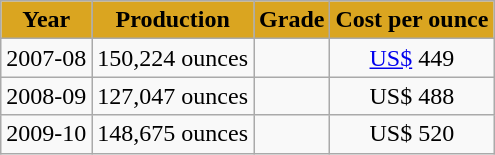<table class="wikitable">
<tr align="center" bgcolor="#DAA520">
<td><strong>Year</strong></td>
<td><strong>Production</strong></td>
<td><strong>Grade</strong></td>
<td><strong>Cost per ounce</strong></td>
</tr>
<tr align="center">
<td>2007-08</td>
<td>150,224 ounces</td>
<td></td>
<td><a href='#'>US$</a> 449</td>
</tr>
<tr align="center">
<td>2008-09</td>
<td>127,047 ounces</td>
<td></td>
<td>US$ 488</td>
</tr>
<tr align="center">
<td>2009-10 </td>
<td>148,675 ounces</td>
<td></td>
<td>US$ 520</td>
</tr>
</table>
